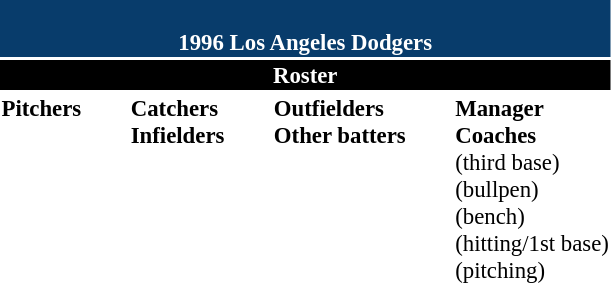<table class="toccolours" style="font-size: 95%;">
<tr>
<th colspan="10" style="background-color: #083c6b; color: #FFFFFF; text-align: center;"><br>1996 Los Angeles Dodgers</th>
</tr>
<tr>
<td colspan="10" style="background-color: black; color: #FFFFFF; text-align: center;"><strong>Roster</strong></td>
</tr>
<tr>
<td valign="top"><strong>Pitchers</strong><br> 
 
 

  

   
 
 


 


</td>
<td width="25px"></td>
<td valign="top"><strong>Catchers</strong><br>


<strong>Infielders</strong>









</td>
<td width="25px"></td>
<td valign="top"><strong>Outfielders</strong><br>









<strong>Other batters</strong>

</td>
<td width="25px"></td>
<td valign="top"><strong>Manager</strong><br>
 
<strong>Coaches</strong>
<br> (third base)
 <br>(bullpen)
 
 <br>(bench)
 <br>(hitting/1st base)
<br> (pitching)</td>
</tr>
</table>
